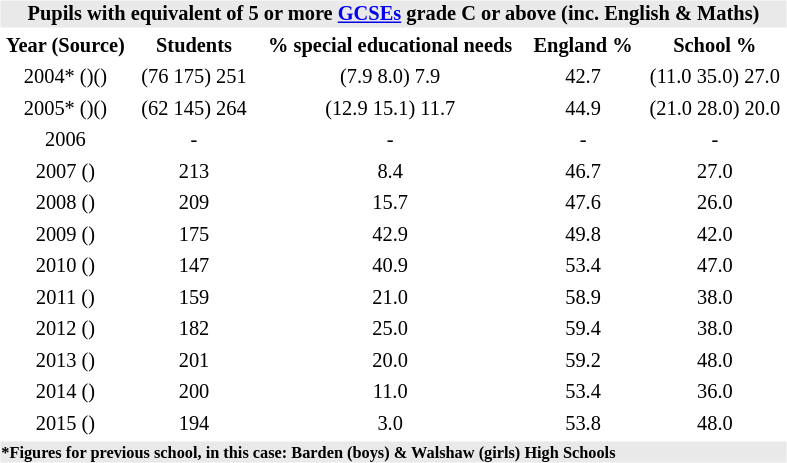<table id="toc" style="float: right; margin-right: 1em; width: 42%; font-size: 85%; text-align: center" cellspacing="3">
<tr>
<th colspan="5" style="background-color:#E9E9E9"><strong>Pupils with equivalent of 5 or more <a href='#'>GCSEs</a> grade C or above (inc. English & Maths)</strong></th>
</tr>
<tr>
<th>Year (Source)</th>
<th>Students</th>
<th>% special educational needs</th>
<th>England %</th>
<th>School %</th>
</tr>
<tr>
<td>2004* ()()</td>
<td>(76 175) 251</td>
<td>(7.9 8.0) 7.9</td>
<td>42.7</td>
<td>(11.0 35.0) 27.0</td>
</tr>
<tr>
<td>2005* ()()</td>
<td>(62 145) 264</td>
<td>(12.9 15.1) 11.7</td>
<td>44.9</td>
<td>(21.0 28.0) 20.0</td>
</tr>
<tr>
<td>2006</td>
<td>-</td>
<td>-</td>
<td>-</td>
<td>-</td>
</tr>
<tr>
<td>2007 ()</td>
<td>213</td>
<td>8.4</td>
<td>46.7</td>
<td>27.0</td>
</tr>
<tr>
<td>2008 ()</td>
<td>209</td>
<td>15.7</td>
<td>47.6</td>
<td>26.0</td>
</tr>
<tr>
<td>2009 ()</td>
<td>175</td>
<td>42.9</td>
<td>49.8</td>
<td>42.0</td>
</tr>
<tr>
<td>2010 ()</td>
<td>147</td>
<td>40.9</td>
<td>53.4</td>
<td>47.0</td>
</tr>
<tr>
<td>2011 ()</td>
<td>159</td>
<td>21.0</td>
<td>58.9</td>
<td>38.0</td>
</tr>
<tr>
<td>2012 ()</td>
<td>182</td>
<td>25.0</td>
<td>59.4</td>
<td>38.0</td>
</tr>
<tr>
<td>2013 ()</td>
<td>201</td>
<td>20.0</td>
<td>59.2</td>
<td>48.0</td>
</tr>
<tr>
<td>2014 ()</td>
<td>200</td>
<td>11.0</td>
<td>53.4</td>
<td>36.0</td>
</tr>
<tr>
<td>2015 ()</td>
<td>194</td>
<td>3.0</td>
<td>53.8</td>
<td>48.0</td>
</tr>
<tr>
<th colspan="5" style="background-color:#E9E9E9; text-align: left; font-size: 80%">*Figures for previous school, in this case: Barden (boys) & Walshaw (girls) High Schools</th>
</tr>
</table>
